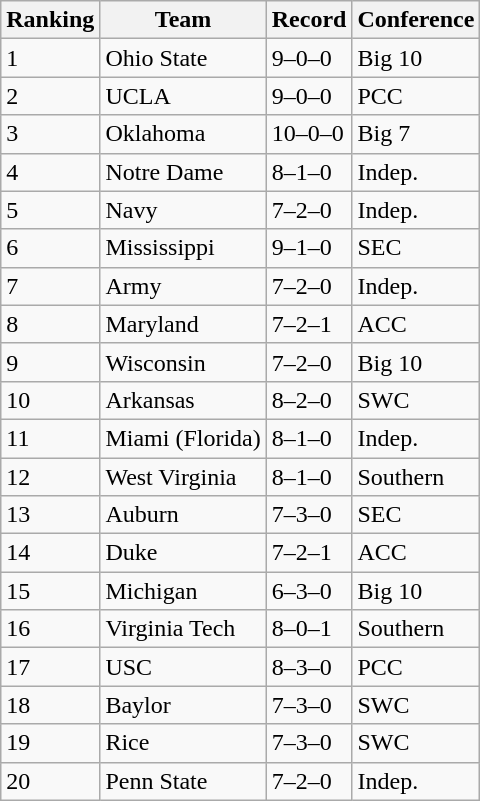<table class="wikitable">
<tr>
<th>Ranking</th>
<th>Team</th>
<th>Record</th>
<th>Conference</th>
</tr>
<tr>
<td>1</td>
<td>Ohio State</td>
<td>9–0–0</td>
<td>Big 10</td>
</tr>
<tr>
<td>2</td>
<td>UCLA</td>
<td>9–0–0</td>
<td>PCC</td>
</tr>
<tr>
<td>3</td>
<td>Oklahoma</td>
<td>10–0–0</td>
<td>Big 7</td>
</tr>
<tr>
<td>4</td>
<td>Notre Dame</td>
<td>8–1–0</td>
<td>Indep.</td>
</tr>
<tr>
<td>5</td>
<td>Navy</td>
<td>7–2–0</td>
<td>Indep.</td>
</tr>
<tr>
<td>6</td>
<td>Mississippi</td>
<td>9–1–0</td>
<td>SEC</td>
</tr>
<tr>
<td>7</td>
<td>Army</td>
<td>7–2–0</td>
<td>Indep.</td>
</tr>
<tr>
<td>8</td>
<td>Maryland</td>
<td>7–2–1</td>
<td>ACC</td>
</tr>
<tr>
<td>9</td>
<td>Wisconsin</td>
<td>7–2–0</td>
<td>Big 10</td>
</tr>
<tr>
<td>10</td>
<td>Arkansas</td>
<td>8–2–0</td>
<td>SWC</td>
</tr>
<tr>
<td>11</td>
<td>Miami (Florida)</td>
<td>8–1–0</td>
<td>Indep.</td>
</tr>
<tr>
<td>12</td>
<td>West Virginia</td>
<td>8–1–0</td>
<td>Southern</td>
</tr>
<tr>
<td>13</td>
<td>Auburn</td>
<td>7–3–0</td>
<td>SEC</td>
</tr>
<tr>
<td>14</td>
<td>Duke</td>
<td>7–2–1</td>
<td>ACC</td>
</tr>
<tr>
<td>15</td>
<td>Michigan</td>
<td>6–3–0</td>
<td>Big 10</td>
</tr>
<tr>
<td>16</td>
<td>Virginia Tech</td>
<td>8–0–1</td>
<td>Southern</td>
</tr>
<tr>
<td>17</td>
<td>USC</td>
<td>8–3–0</td>
<td>PCC</td>
</tr>
<tr>
<td>18</td>
<td>Baylor</td>
<td>7–3–0</td>
<td>SWC</td>
</tr>
<tr>
<td>19</td>
<td>Rice</td>
<td>7–3–0</td>
<td>SWC</td>
</tr>
<tr>
<td>20</td>
<td>Penn State</td>
<td>7–2–0</td>
<td>Indep.</td>
</tr>
</table>
